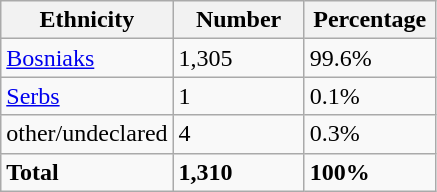<table class="wikitable">
<tr>
<th width="100px">Ethnicity</th>
<th width="80px">Number</th>
<th width="80px">Percentage</th>
</tr>
<tr>
<td><a href='#'>Bosniaks</a></td>
<td>1,305</td>
<td>99.6%</td>
</tr>
<tr>
<td><a href='#'>Serbs</a></td>
<td>1</td>
<td>0.1%</td>
</tr>
<tr>
<td>other/undeclared</td>
<td>4</td>
<td>0.3%</td>
</tr>
<tr>
<td><strong>Total</strong></td>
<td><strong>1,310</strong></td>
<td><strong>100%</strong></td>
</tr>
</table>
